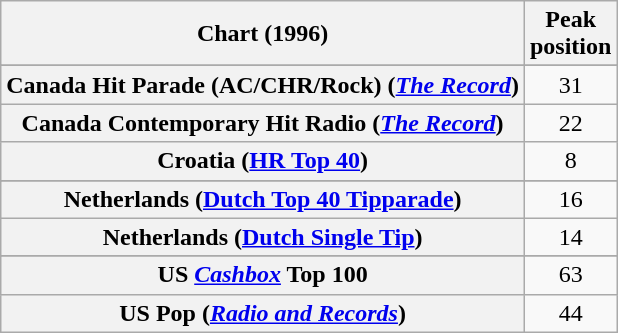<table class="wikitable sortable plainrowheaders">
<tr>
<th scope="col">Chart (1996)</th>
<th scope="col">Peak<br>position</th>
</tr>
<tr>
</tr>
<tr>
</tr>
<tr>
</tr>
<tr>
<th scope="row">Canada Hit Parade (AC/CHR/Rock) (<em><a href='#'>The Record</a></em>)</th>
<td align="center">31</td>
</tr>
<tr>
<th scope="row">Canada Contemporary Hit Radio (<em><a href='#'>The Record</a></em>)</th>
<td align="center">22</td>
</tr>
<tr>
<th scope="row">Croatia (<a href='#'>HR Top 40</a>)</th>
<td align="center">8</td>
</tr>
<tr>
</tr>
<tr>
<th scope="row">Netherlands (<a href='#'>Dutch Top 40 Tipparade</a>)</th>
<td align="center">16</td>
</tr>
<tr>
<th scope="row">Netherlands (<a href='#'>Dutch Single Tip</a>)</th>
<td align="center">14</td>
</tr>
<tr>
</tr>
<tr>
</tr>
<tr>
</tr>
<tr>
<th scope="row">US <a href='#'><em>Cashbox</em></a> Top 100</th>
<td align="center">63</td>
</tr>
<tr>
<th scope="row">US Pop (<em><a href='#'>Radio and Records</a></em>)</th>
<td align="center">44</td>
</tr>
</table>
